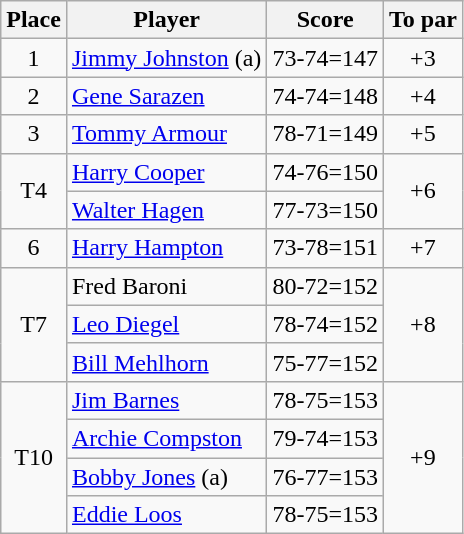<table class=wikitable>
<tr>
<th>Place</th>
<th>Player</th>
<th>Score</th>
<th>To par</th>
</tr>
<tr>
<td align=center>1</td>
<td> <a href='#'>Jimmy Johnston</a> (a)</td>
<td>73-74=147</td>
<td align=center>+3</td>
</tr>
<tr>
<td align=center>2</td>
<td> <a href='#'>Gene Sarazen</a></td>
<td>74-74=148</td>
<td align=center>+4</td>
</tr>
<tr>
<td align=center>3</td>
<td> <a href='#'>Tommy Armour</a></td>
<td>78-71=149</td>
<td align=center>+5</td>
</tr>
<tr>
<td rowspan=2 align=center>T4</td>
<td> <a href='#'>Harry Cooper</a></td>
<td>74-76=150</td>
<td rowspan=2 align=center>+6</td>
</tr>
<tr>
<td> <a href='#'>Walter Hagen</a></td>
<td>77-73=150</td>
</tr>
<tr>
<td align=center>6</td>
<td> <a href='#'>Harry Hampton</a></td>
<td>73-78=151</td>
<td align=center>+7</td>
</tr>
<tr>
<td rowspan=3 align=center>T7</td>
<td> Fred Baroni</td>
<td>80-72=152</td>
<td rowspan=3 align=center>+8</td>
</tr>
<tr>
<td> <a href='#'>Leo Diegel</a></td>
<td>78-74=152</td>
</tr>
<tr>
<td> <a href='#'>Bill Mehlhorn</a></td>
<td>75-77=152</td>
</tr>
<tr>
<td rowspan=4 align=center>T10</td>
<td> <a href='#'>Jim Barnes</a></td>
<td>78-75=153</td>
<td rowspan=4 align=center>+9</td>
</tr>
<tr>
<td> <a href='#'>Archie Compston</a></td>
<td>79-74=153</td>
</tr>
<tr>
<td> <a href='#'>Bobby Jones</a> (a)</td>
<td>76-77=153</td>
</tr>
<tr>
<td> <a href='#'>Eddie Loos</a></td>
<td>78-75=153</td>
</tr>
</table>
